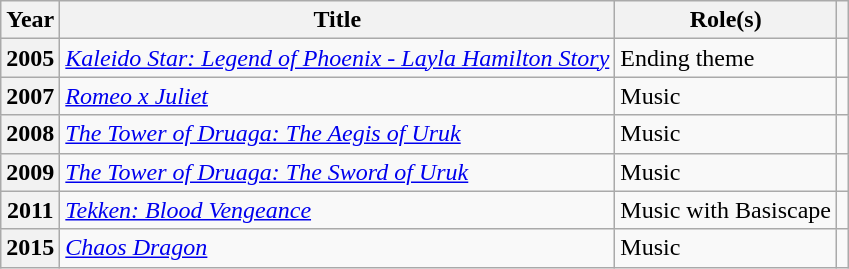<table class="wikitable sortable" width="auto">
<tr>
<th scope="col">Year</th>
<th scope="col">Title</th>
<th scope="col">Role(s)</th>
<th scope="col"></th>
</tr>
<tr>
<th scope="row">2005</th>
<td><em><a href='#'>Kaleido Star: Legend of Phoenix - Layla Hamilton Story</a></em></td>
<td>Ending theme</td>
<td></td>
</tr>
<tr>
<th scope="row">2007</th>
<td><em><a href='#'>Romeo x Juliet</a></em></td>
<td>Music</td>
<td></td>
</tr>
<tr>
<th>2008</th>
<td><em><a href='#'>The Tower of Druaga: The Aegis of Uruk</a></em></td>
<td>Music</td>
<td></td>
</tr>
<tr>
<th>2009</th>
<td><em><a href='#'>The Tower of Druaga: The Sword of Uruk</a></em></td>
<td>Music</td>
<td></td>
</tr>
<tr>
<th>2011</th>
<td><em><a href='#'>Tekken: Blood Vengeance</a></em></td>
<td>Music with Basiscape</td>
<td></td>
</tr>
<tr>
<th>2015</th>
<td><em><a href='#'>Chaos Dragon</a></em></td>
<td>Music</td>
<td></td>
</tr>
</table>
